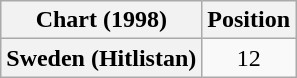<table class="wikitable plainrowheaders" style="text-align:center">
<tr>
<th scope="col">Chart (1998)</th>
<th scope="col">Position</th>
</tr>
<tr>
<th scope="row">Sweden (Hitlistan)</th>
<td>12</td>
</tr>
</table>
